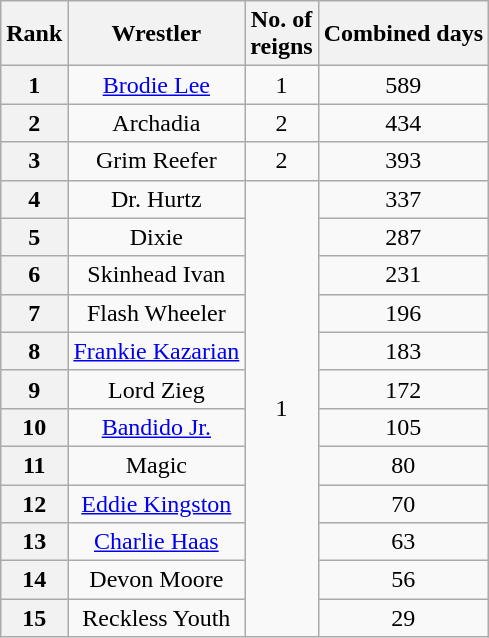<table class="wikitable sortable" style="text-align: center">
<tr>
<th>Rank</th>
<th>Wrestler</th>
<th>No. of<br>reigns</th>
<th>Combined days</th>
</tr>
<tr>
<th>1</th>
<td><a href='#'>Brodie Lee</a></td>
<td>1</td>
<td>589</td>
</tr>
<tr>
<th>2</th>
<td>Archadia</td>
<td>2</td>
<td>434</td>
</tr>
<tr>
<th>3</th>
<td>Grim Reefer</td>
<td>2</td>
<td>393</td>
</tr>
<tr>
<th>4</th>
<td>Dr. Hurtz</td>
<td rowspan=12>1</td>
<td>337</td>
</tr>
<tr>
<th>5</th>
<td>Dixie</td>
<td>287</td>
</tr>
<tr>
<th>6</th>
<td>Skinhead Ivan</td>
<td>231</td>
</tr>
<tr>
<th>7</th>
<td>Flash Wheeler</td>
<td>196</td>
</tr>
<tr>
<th>8</th>
<td><a href='#'>Frankie Kazarian</a></td>
<td>183</td>
</tr>
<tr>
<th>9</th>
<td>Lord Zieg</td>
<td>172</td>
</tr>
<tr>
<th>10</th>
<td><a href='#'>Bandido Jr.</a></td>
<td>105</td>
</tr>
<tr>
<th>11</th>
<td>Magic</td>
<td>80</td>
</tr>
<tr>
<th>12</th>
<td><a href='#'>Eddie Kingston</a></td>
<td>70</td>
</tr>
<tr>
<th>13</th>
<td><a href='#'>Charlie Haas</a></td>
<td>63</td>
</tr>
<tr>
<th>14</th>
<td>Devon Moore</td>
<td>56</td>
</tr>
<tr>
<th>15</th>
<td>Reckless Youth</td>
<td>29</td>
</tr>
</table>
